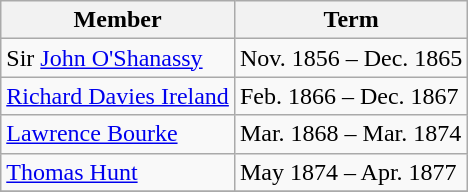<table class="wikitable">
<tr>
<th>Member</th>
<th>Term</th>
</tr>
<tr>
<td>Sir <a href='#'>John O'Shanassy</a></td>
<td>Nov. 1856 – Dec. 1865</td>
</tr>
<tr>
<td><a href='#'>Richard Davies Ireland</a></td>
<td>Feb. 1866 – Dec. 1867</td>
</tr>
<tr>
<td><a href='#'>Lawrence Bourke</a></td>
<td>Mar. 1868 – Mar. 1874</td>
</tr>
<tr>
<td><a href='#'>Thomas Hunt</a></td>
<td>May 1874 – Apr. 1877</td>
</tr>
<tr>
</tr>
</table>
